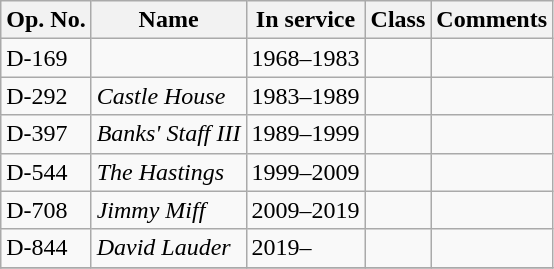<table class="wikitable">
<tr>
<th>Op. No.</th>
<th>Name</th>
<th>In service</th>
<th>Class</th>
<th>Comments</th>
</tr>
<tr>
<td>D-169</td>
<td></td>
<td>1968–1983</td>
<td></td>
<td></td>
</tr>
<tr>
<td>D-292</td>
<td><em>Castle House</em></td>
<td>1983–1989</td>
<td></td>
<td></td>
</tr>
<tr>
<td>D-397</td>
<td><em>Banks' Staff III</em></td>
<td>1989–1999</td>
<td></td>
<td></td>
</tr>
<tr>
<td>D-544</td>
<td><em>The Hastings</em></td>
<td>1999–2009</td>
<td></td>
<td></td>
</tr>
<tr>
<td>D-708</td>
<td><em>Jimmy Miff</em></td>
<td>2009–2019</td>
<td></td>
<td></td>
</tr>
<tr>
<td>D-844</td>
<td><em>David Lauder</em></td>
<td>2019–</td>
<td></td>
<td></td>
</tr>
<tr>
</tr>
</table>
